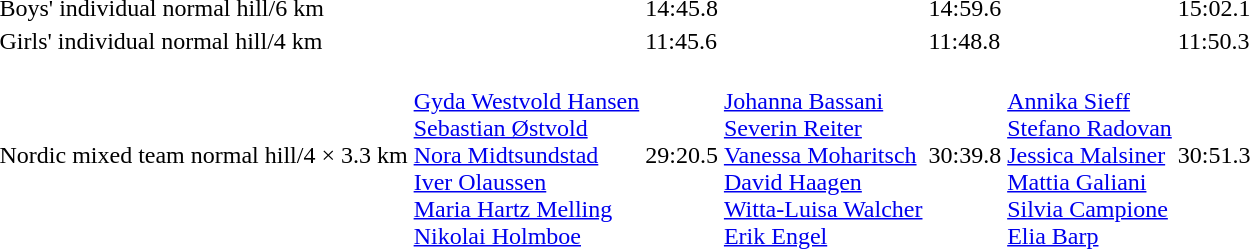<table>
<tr>
<td>Boys' individual normal hill/6 km <br></td>
<td></td>
<td>14:45.8</td>
<td></td>
<td>14:59.6</td>
<td></td>
<td>15:02.1</td>
</tr>
<tr>
<td>Girls' individual normal hill/4 km <br></td>
<td></td>
<td>11:45.6</td>
<td></td>
<td>11:48.8</td>
<td></td>
<td>11:50.3</td>
</tr>
<tr>
<td>Nordic mixed team normal hill/4 × 3.3 km<br></td>
<td><br><a href='#'>Gyda Westvold Hansen</a><br><a href='#'>Sebastian Østvold</a><br><a href='#'>Nora Midtsundstad</a><br><a href='#'>Iver Olaussen</a><br><a href='#'>Maria Hartz Melling</a><br><a href='#'>Nikolai Holmboe</a></td>
<td>29:20.5</td>
<td><br><a href='#'>Johanna Bassani</a><br><a href='#'>Severin Reiter</a><br><a href='#'>Vanessa Moharitsch</a><br><a href='#'>David Haagen</a><br><a href='#'>Witta-Luisa Walcher</a><br><a href='#'>Erik Engel</a></td>
<td>30:39.8</td>
<td><br><a href='#'>Annika Sieff</a><br><a href='#'>Stefano Radovan</a><br><a href='#'>Jessica Malsiner</a><br><a href='#'>Mattia Galiani</a><br><a href='#'>Silvia Campione</a><br><a href='#'>Elia Barp</a></td>
<td>30:51.3</td>
</tr>
</table>
